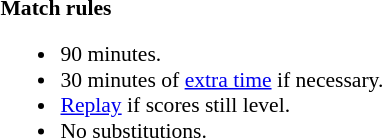<table style="width:100%; font-size:90%;">
<tr>
<td><br><strong>Match rules</strong><ul><li>90 minutes.</li><li>30 minutes of <a href='#'>extra time</a> if necessary.</li><li><a href='#'>Replay</a> if scores still level.</li><li>No substitutions.</li></ul></td>
</tr>
</table>
